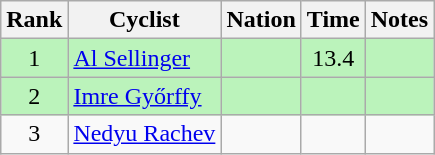<table class="wikitable sortable" style="text-align:center">
<tr>
<th>Rank</th>
<th>Cyclist</th>
<th>Nation</th>
<th>Time</th>
<th>Notes</th>
</tr>
<tr style="background:#bbf3bb;">
<td>1</td>
<td align=left><a href='#'>Al Sellinger</a></td>
<td align=left></td>
<td>13.4</td>
<td></td>
</tr>
<tr style="background:#bbf3bb;">
<td>2</td>
<td align=left><a href='#'>Imre Győrffy</a></td>
<td align=left></td>
<td></td>
<td></td>
</tr>
<tr>
<td>3</td>
<td align=left><a href='#'>Nedyu Rachev</a></td>
<td align=left></td>
<td></td>
<td></td>
</tr>
</table>
